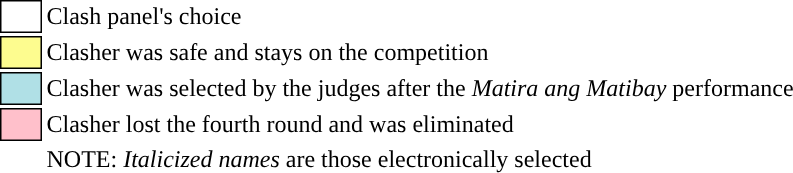<table class="toccolours" style="white-space: nowrap;">
<tr>
<td style="background:white; border: 1px solid black;"> <strong></strong> </td>
<td>Clash panel's choice</td>
</tr>
<tr>
<td style="background:#fdfc8f; border: 1px solid black">    </td>
<td>Clasher was safe and stays on the competition</td>
</tr>
<tr>
<td style="background:#b0e0e6; border:1px solid black;">      </td>
<td>Clasher was selected by the judges after the <em>Matira ang Matibay</em> performance</td>
</tr>
<tr>
<td style="background:pink; border:1px solid black;">      </td>
<td>Clasher lost the fourth round and was eliminated</td>
</tr>
<tr>
<td style="background:none; border: 0px solid black">    </td>
<td>NOTE: <em>Italicized names</em> are those electronically selected</td>
</tr>
</table>
